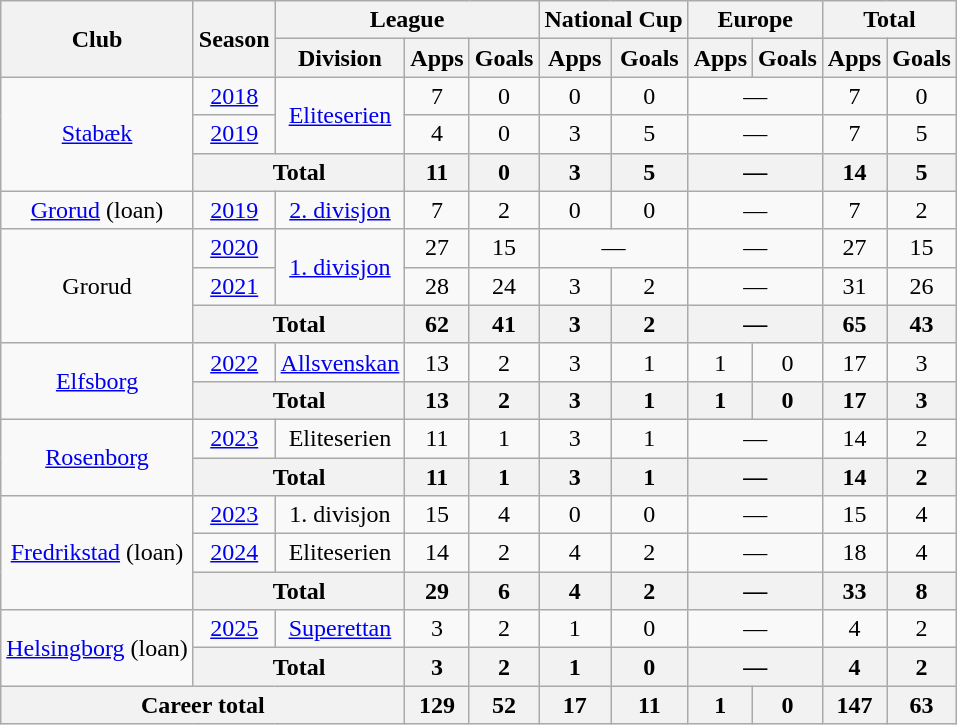<table class="wikitable" style="text-align: center;">
<tr>
<th rowspan="2">Club</th>
<th rowspan="2">Season</th>
<th colspan="3">League</th>
<th colspan="2">National Cup</th>
<th colspan="2">Europe</th>
<th colspan="2">Total</th>
</tr>
<tr>
<th>Division</th>
<th>Apps</th>
<th>Goals</th>
<th>Apps</th>
<th>Goals</th>
<th>Apps</th>
<th>Goals</th>
<th>Apps</th>
<th>Goals</th>
</tr>
<tr>
<td rowspan="3"><a href='#'>Stabæk</a></td>
<td><a href='#'>2018</a></td>
<td rowspan="2"><a href='#'>Eliteserien</a></td>
<td>7</td>
<td>0</td>
<td>0</td>
<td>0</td>
<td colspan="2">—</td>
<td>7</td>
<td>0</td>
</tr>
<tr>
<td><a href='#'>2019</a></td>
<td>4</td>
<td>0</td>
<td>3</td>
<td>5</td>
<td colspan="2">—</td>
<td>7</td>
<td>5</td>
</tr>
<tr>
<th colspan="2">Total</th>
<th>11</th>
<th>0</th>
<th>3</th>
<th>5</th>
<th colspan="2">—</th>
<th>14</th>
<th>5</th>
</tr>
<tr>
<td><a href='#'>Grorud</a> (loan)</td>
<td><a href='#'>2019</a></td>
<td><a href='#'>2. divisjon</a></td>
<td>7</td>
<td>2</td>
<td>0</td>
<td>0</td>
<td colspan="2">—</td>
<td>7</td>
<td>2</td>
</tr>
<tr>
<td rowspan="3">Grorud</td>
<td><a href='#'>2020</a></td>
<td rowspan="2"><a href='#'>1. divisjon</a></td>
<td>27</td>
<td>15</td>
<td colspan="2">—</td>
<td colspan="2">—</td>
<td>27</td>
<td>15</td>
</tr>
<tr>
<td><a href='#'>2021</a></td>
<td>28</td>
<td>24</td>
<td>3</td>
<td>2</td>
<td colspan="2">—</td>
<td>31</td>
<td>26</td>
</tr>
<tr>
<th colspan="2">Total</th>
<th>62</th>
<th>41</th>
<th>3</th>
<th>2</th>
<th colspan="2">—</th>
<th>65</th>
<th>43</th>
</tr>
<tr>
<td rowspan="2"><a href='#'>Elfsborg</a></td>
<td><a href='#'>2022</a></td>
<td><a href='#'>Allsvenskan</a></td>
<td>13</td>
<td>2</td>
<td>3</td>
<td>1</td>
<td>1</td>
<td>0</td>
<td>17</td>
<td>3</td>
</tr>
<tr>
<th colspan="2">Total</th>
<th>13</th>
<th>2</th>
<th>3</th>
<th>1</th>
<th>1</th>
<th>0</th>
<th>17</th>
<th>3</th>
</tr>
<tr>
<td rowspan="2"><a href='#'>Rosenborg</a></td>
<td><a href='#'>2023</a></td>
<td>Eliteserien</td>
<td>11</td>
<td>1</td>
<td>3</td>
<td>1</td>
<td colspan="2">—</td>
<td>14</td>
<td>2</td>
</tr>
<tr>
<th colspan="2">Total</th>
<th>11</th>
<th>1</th>
<th>3</th>
<th>1</th>
<th colspan="2">—</th>
<th>14</th>
<th>2</th>
</tr>
<tr>
<td rowspan="3"><a href='#'>Fredrikstad</a> (loan)</td>
<td><a href='#'>2023</a></td>
<td>1. divisjon</td>
<td>15</td>
<td>4</td>
<td>0</td>
<td>0</td>
<td colspan="2">—</td>
<td>15</td>
<td>4</td>
</tr>
<tr>
<td><a href='#'>2024</a></td>
<td>Eliteserien</td>
<td>14</td>
<td>2</td>
<td>4</td>
<td>2</td>
<td colspan="2">—</td>
<td>18</td>
<td>4</td>
</tr>
<tr>
<th colspan="2">Total</th>
<th>29</th>
<th>6</th>
<th>4</th>
<th>2</th>
<th colspan="2">—</th>
<th>33</th>
<th>8</th>
</tr>
<tr>
<td rowspan="2"><a href='#'>Helsingborg</a> (loan)</td>
<td><a href='#'>2025</a></td>
<td><a href='#'>Superettan</a></td>
<td>3</td>
<td>2</td>
<td>1</td>
<td>0</td>
<td colspan="2">—</td>
<td>4</td>
<td>2</td>
</tr>
<tr>
<th colspan="2">Total</th>
<th>3</th>
<th>2</th>
<th>1</th>
<th>0</th>
<th colspan="2">—</th>
<th>4</th>
<th>2</th>
</tr>
<tr>
<th colspan="3">Career total</th>
<th>129</th>
<th>52</th>
<th>17</th>
<th>11</th>
<th>1</th>
<th>0</th>
<th>147</th>
<th>63</th>
</tr>
</table>
